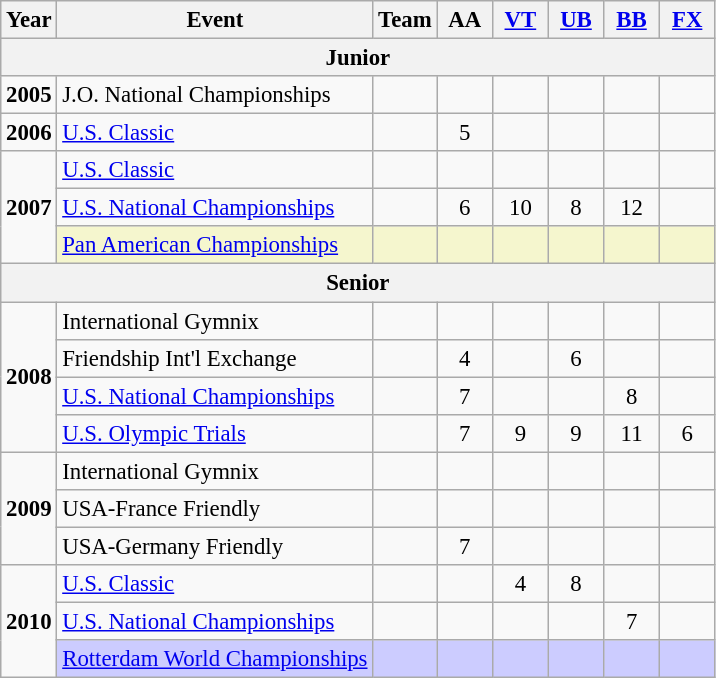<table class="wikitable" style="text-align:center; font-size:95%;">
<tr>
<th align=center>Year</th>
<th align=center>Event</th>
<th style="width:30px;">Team</th>
<th style="width:30px;">AA</th>
<th style="width:30px;"><a href='#'>VT</a></th>
<th style="width:30px;"><a href='#'>UB</a></th>
<th style="width:30px;"><a href='#'>BB</a></th>
<th style="width:30px;"><a href='#'>FX</a></th>
</tr>
<tr>
<th colspan="8">Junior</th>
</tr>
<tr>
<td rowspan="1"><strong>2005</strong></td>
<td align=left>J.O. National Championships</td>
<td></td>
<td></td>
<td></td>
<td></td>
<td></td>
<td></td>
</tr>
<tr>
<td rowspan="1"><strong>2006</strong></td>
<td align=left><a href='#'>U.S. Classic</a></td>
<td></td>
<td>5</td>
<td></td>
<td></td>
<td></td>
<td></td>
</tr>
<tr>
<td rowspan="3"><strong>2007</strong></td>
<td align=left><a href='#'>U.S. Classic</a></td>
<td></td>
<td></td>
<td></td>
<td></td>
<td></td>
<td></td>
</tr>
<tr>
<td align=left><a href='#'>U.S. National Championships</a></td>
<td></td>
<td>6</td>
<td>10</td>
<td>8</td>
<td>12</td>
<td></td>
</tr>
<tr bgcolor=#F5F6CE>
<td align=left><a href='#'>Pan American Championships</a></td>
<td></td>
<td></td>
<td></td>
<td></td>
<td></td>
<td></td>
</tr>
<tr>
<th colspan="8">Senior</th>
</tr>
<tr>
<td rowspan="4"><strong>2008</strong></td>
<td align=left>International Gymnix</td>
<td></td>
<td></td>
<td></td>
<td></td>
<td></td>
<td></td>
</tr>
<tr>
<td align=left>Friendship Int'l Exchange</td>
<td></td>
<td>4</td>
<td></td>
<td>6</td>
<td></td>
<td></td>
</tr>
<tr>
<td align=left><a href='#'>U.S. National Championships</a></td>
<td></td>
<td>7</td>
<td></td>
<td></td>
<td>8</td>
<td></td>
</tr>
<tr>
<td align=left><a href='#'>U.S. Olympic Trials</a></td>
<td></td>
<td>7</td>
<td>9</td>
<td>9</td>
<td>11</td>
<td>6</td>
</tr>
<tr>
<td rowspan="3"><strong>2009</strong></td>
<td align=left>International Gymnix</td>
<td></td>
<td></td>
<td></td>
<td></td>
<td></td>
<td></td>
</tr>
<tr>
<td align=left>USA-France Friendly</td>
<td></td>
<td></td>
<td></td>
<td></td>
<td></td>
<td></td>
</tr>
<tr>
<td align=left>USA-Germany Friendly</td>
<td></td>
<td>7</td>
<td></td>
<td></td>
<td></td>
<td></td>
</tr>
<tr>
<td rowspan="3"><strong>2010</strong></td>
<td align=left><a href='#'>U.S. Classic</a></td>
<td></td>
<td></td>
<td>4</td>
<td>8</td>
<td></td>
<td></td>
</tr>
<tr>
<td align=left><a href='#'>U.S. National Championships</a></td>
<td></td>
<td></td>
<td></td>
<td></td>
<td>7</td>
<td></td>
</tr>
<tr bgcolor=#CCCCFF>
<td align=left><a href='#'>Rotterdam World Championships</a></td>
<td></td>
<td></td>
<td></td>
<td></td>
<td></td>
<td></td>
</tr>
</table>
